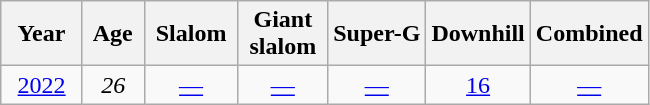<table class=wikitable style="text-align:center">
<tr>
<th>  Year  </th>
<th> Age </th>
<th> Slalom </th>
<th> Giant <br> slalom </th>
<th>Super-G</th>
<th>Downhill</th>
<th>Combined</th>
</tr>
<tr>
<td><a href='#'>2022</a></td>
<td><em>26</em></td>
<td><a href='#'>—</a></td>
<td><a href='#'>—</a></td>
<td><a href='#'>—</a></td>
<td><a href='#'>16</a></td>
<td><a href='#'>—</a></td>
</tr>
</table>
